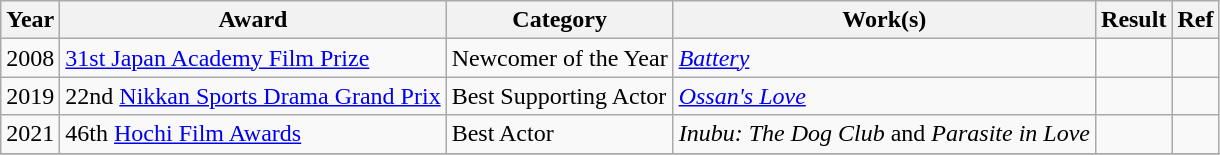<table class="wikitable plainrowheaders">
<tr>
<th>Year</th>
<th>Award</th>
<th>Category</th>
<th>Work(s)</th>
<th>Result</th>
<th>Ref</th>
</tr>
<tr>
<td>2008</td>
<td><a href='#'>31st Japan Academy Film Prize</a></td>
<td>Newcomer of the Year</td>
<td><em><a href='#'>Battery</a></em></td>
<td></td>
<td></td>
</tr>
<tr>
<td>2019</td>
<td>22nd <a href='#'>Nikkan Sports Drama Grand Prix</a></td>
<td>Best Supporting Actor</td>
<td><em><a href='#'>Ossan's Love</a></em></td>
<td></td>
<td></td>
</tr>
<tr>
<td>2021</td>
<td>46th <a href='#'>Hochi Film Awards</a></td>
<td>Best Actor</td>
<td><em>Inubu: The Dog Club</em> and <em>Parasite in Love</em></td>
<td></td>
<td></td>
</tr>
<tr>
</tr>
</table>
